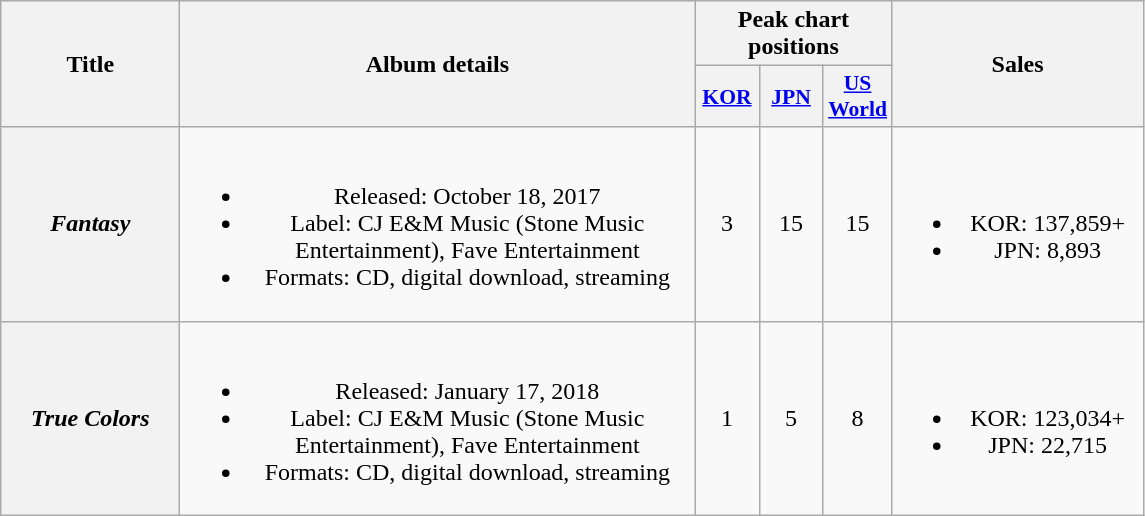<table class="wikitable plainrowheaders" style="text-align:center;">
<tr>
<th scope="col" rowspan="2" style="width:7em;">Title</th>
<th scope="col" rowspan="2" style="width:21em;">Album details</th>
<th scope="col" colspan="3">Peak chart positions</th>
<th scope="col" rowspan="2" style="width:10em;">Sales</th>
</tr>
<tr>
<th scope="col" style="width:2.5em;font-size:90%;"><a href='#'>KOR</a><br></th>
<th scope="col" style="width:2.5em;font-size:90%;"><a href='#'>JPN</a><br></th>
<th scope="col" style="width:2.5em;font-size:90%;"><a href='#'>US World</a><br></th>
</tr>
<tr>
<th scope="row"><em>Fantasy</em></th>
<td><br><ul><li>Released: October 18, 2017</li><li>Label: CJ E&M Music (Stone Music Entertainment), Fave Entertainment</li><li>Formats: CD, digital download, streaming</li></ul></td>
<td>3</td>
<td>15</td>
<td>15</td>
<td><br><ul><li>KOR: 137,859+</li><li>JPN: 8,893</li></ul></td>
</tr>
<tr>
<th scope="row"><em>True Colors</em></th>
<td><br><ul><li>Released: January 17, 2018</li><li>Label: CJ E&M Music (Stone Music Entertainment), Fave Entertainment</li><li>Formats: CD, digital download, streaming</li></ul></td>
<td>1</td>
<td>5</td>
<td>8</td>
<td><br><ul><li>KOR: 123,034+</li><li>JPN: 22,715</li></ul></td>
</tr>
</table>
